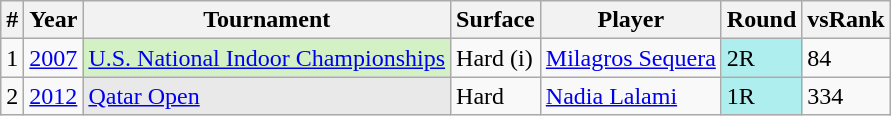<table class="wikitable sortable">
<tr>
<th>#</th>
<th>Year</th>
<th>Tournament</th>
<th>Surface</th>
<th>Player</th>
<th>Round</th>
<th>vsRank</th>
</tr>
<tr>
<td>1</td>
<td><a href='#'>2007</a></td>
<td style="background:#d4f1c5;"><a href='#'>U.S. National Indoor Championships</a></td>
<td>Hard (i)</td>
<td> <a href='#'>Milagros Sequera</a></td>
<td bgcolor="afeeee">2R</td>
<td>84</td>
</tr>
<tr>
<td>2</td>
<td><a href='#'>2012</a></td>
<td style="background:#e9e9e9;"><a href='#'>Qatar Open</a></td>
<td>Hard</td>
<td> <a href='#'>Nadia Lalami</a></td>
<td bgcolor="afeeee">1R</td>
<td>334</td>
</tr>
</table>
